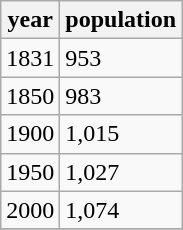<table class="wikitable">
<tr>
<th>year</th>
<th>population</th>
</tr>
<tr>
<td>1831</td>
<td>953</td>
</tr>
<tr>
<td>1850</td>
<td>983</td>
</tr>
<tr>
<td>1900</td>
<td>1,015</td>
</tr>
<tr>
<td>1950</td>
<td>1,027</td>
</tr>
<tr>
<td>2000</td>
<td>1,074</td>
</tr>
<tr>
</tr>
</table>
